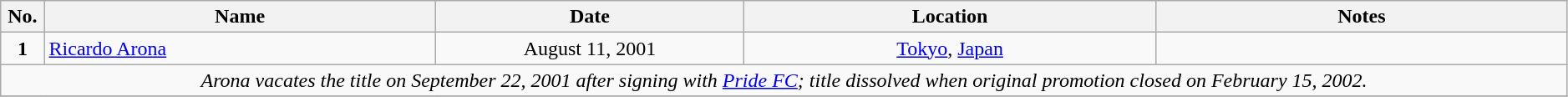<table class="wikitable"  style="width:99%; text-align:center;">
<tr>
<th style="width:1%;">No.</th>
<th style="width:19%;">Name</th>
<th style="width:15%;">Date</th>
<th style="width:20%;">Location</th>
<th style="width:20%;">Notes</th>
</tr>
<tr>
<td align=center><strong>1</strong></td>
<td align="left"> <a href='#'>Ricardo Arona</a><br></td>
<td>August 11, 2001<br></td>
<td><a href='#'>Tokyo</a>, <a href='#'>Japan</a></td>
<td></td>
</tr>
<tr>
<td align="center" colspan="5"><em>Arona vacates the title on September 22, 2001 after signing with <a href='#'>Pride FC</a>; title dissolved when original promotion closed on February 15, 2002.</em></td>
</tr>
<tr>
</tr>
</table>
